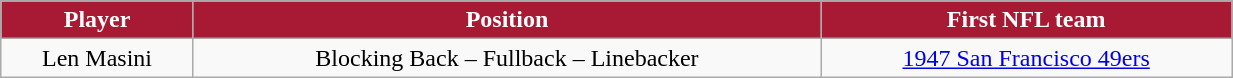<table class="wikitable" width="65%">
<tr align="center"  style="background:#A81933;color:#FFFFFF;">
<td><strong>Player</strong></td>
<td><strong>Position</strong></td>
<td><strong>First NFL team</strong></td>
</tr>
<tr align="center" bgcolor="">
<td>Len Masini</td>
<td>Blocking Back – Fullback – Linebacker</td>
<td><a href='#'>1947 San Francisco 49ers</a></td>
</tr>
</table>
